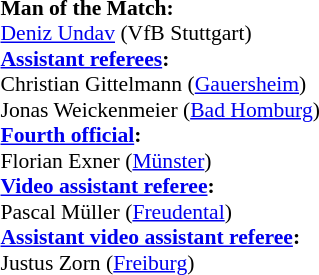<table style="width:100%; font-size:90%;">
<tr>
<td><br><strong>Man of the Match:</strong>
<br><a href='#'>Deniz Undav</a> (VfB Stuttgart)<br><strong><a href='#'>Assistant referees</a>:</strong>
<br>Christian Gittelmann (<a href='#'>Gauersheim</a>)
<br>Jonas Weickenmeier (<a href='#'>Bad Homburg</a>)
<br><strong><a href='#'>Fourth official</a>:</strong>
<br>Florian Exner (<a href='#'>Münster</a>)
<br><strong><a href='#'>Video assistant referee</a>:</strong>
<br>Pascal Müller (<a href='#'>Freudental</a>)
<br><strong><a href='#'>Assistant video assistant referee</a>:</strong>
<br>Justus Zorn (<a href='#'>Freiburg</a>)</td>
<td style="width:60%; vertical-align:top;"><br></td>
</tr>
</table>
